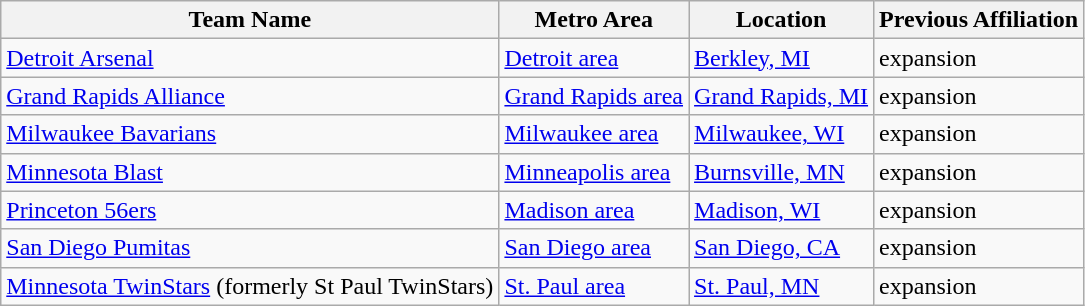<table class="wikitable">
<tr>
<th>Team Name</th>
<th>Metro Area</th>
<th>Location</th>
<th>Previous Affiliation</th>
</tr>
<tr>
<td> <a href='#'>Detroit Arsenal</a></td>
<td><a href='#'>Detroit area</a></td>
<td><a href='#'>Berkley, MI</a></td>
<td>expansion</td>
</tr>
<tr>
<td> <a href='#'>Grand Rapids Alliance</a></td>
<td><a href='#'>Grand Rapids area</a></td>
<td><a href='#'>Grand Rapids, MI</a></td>
<td>expansion</td>
</tr>
<tr>
<td> <a href='#'>Milwaukee Bavarians</a></td>
<td><a href='#'>Milwaukee area</a></td>
<td><a href='#'>Milwaukee, WI</a></td>
<td>expansion</td>
</tr>
<tr>
<td> <a href='#'>Minnesota Blast</a></td>
<td><a href='#'>Minneapolis area</a></td>
<td><a href='#'>Burnsville, MN</a></td>
<td>expansion</td>
</tr>
<tr>
<td> <a href='#'>Princeton 56ers</a></td>
<td><a href='#'>Madison area</a></td>
<td><a href='#'>Madison, WI</a></td>
<td>expansion</td>
</tr>
<tr>
<td> <a href='#'>San Diego Pumitas</a></td>
<td><a href='#'>San Diego area</a></td>
<td><a href='#'>San Diego, CA</a></td>
<td>expansion</td>
</tr>
<tr>
<td> <a href='#'>Minnesota TwinStars</a> (formerly St Paul TwinStars)</td>
<td><a href='#'>St. Paul area</a></td>
<td><a href='#'>St. Paul, MN</a></td>
<td>expansion</td>
</tr>
</table>
